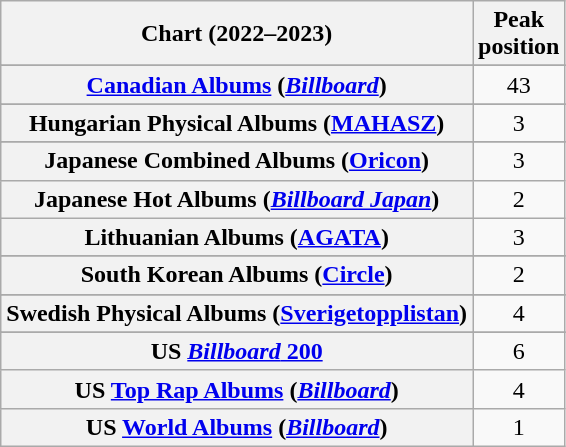<table class="wikitable sortable plainrowheaders" style="text-align:center">
<tr>
<th scope="col">Chart (2022–2023)</th>
<th scope="col">Peak<br>position</th>
</tr>
<tr>
</tr>
<tr>
</tr>
<tr>
</tr>
<tr>
</tr>
<tr>
<th scope="row"><a href='#'>Canadian Albums</a> (<em><a href='#'>Billboard</a></em>)</th>
<td>43</td>
</tr>
<tr>
</tr>
<tr>
</tr>
<tr>
</tr>
<tr>
<th scope="row">Hungarian Physical Albums (<a href='#'>MAHASZ</a>)</th>
<td>3</td>
</tr>
<tr>
</tr>
<tr>
</tr>
<tr>
<th scope="row">Japanese Combined Albums (<a href='#'>Oricon</a>)</th>
<td>3</td>
</tr>
<tr>
<th scope="row">Japanese Hot Albums (<em><a href='#'>Billboard Japan</a></em>)</th>
<td>2</td>
</tr>
<tr>
<th scope="row">Lithuanian Albums (<a href='#'>AGATA</a>)</th>
<td>3</td>
</tr>
<tr>
</tr>
<tr>
</tr>
<tr>
</tr>
<tr>
<th scope="row">South Korean Albums (<a href='#'>Circle</a>)</th>
<td>2</td>
</tr>
<tr>
</tr>
<tr>
<th scope="row">Swedish Physical Albums (<a href='#'>Sverigetopplistan</a>)</th>
<td>4</td>
</tr>
<tr>
</tr>
<tr>
</tr>
<tr>
</tr>
<tr>
<th scope="row">US <a href='#'><em>Billboard</em> 200</a></th>
<td>6</td>
</tr>
<tr>
<th scope="row">US <a href='#'>Top Rap Albums</a> (<em><a href='#'>Billboard</a></em>)</th>
<td>4</td>
</tr>
<tr>
<th scope="row">US <a href='#'>World Albums</a> (<em><a href='#'>Billboard</a></em>)</th>
<td>1</td>
</tr>
</table>
